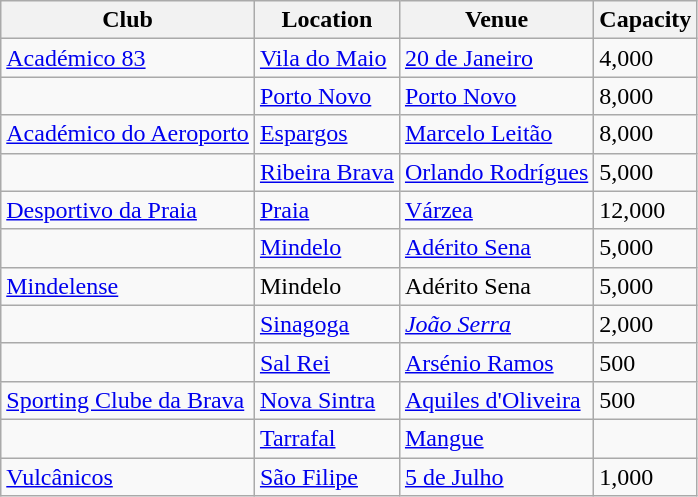<table class="wikitable sortable">
<tr>
<th>Club</th>
<th>Location</th>
<th>Venue</th>
<th>Capacity</th>
</tr>
<tr>
<td><a href='#'>Académico 83</a></td>
<td><a href='#'>Vila do Maio</a></td>
<td><a href='#'>20 de Janeiro</a></td>
<td>4,000</td>
</tr>
<tr>
<td></td>
<td><a href='#'>Porto Novo</a></td>
<td><a href='#'>Porto Novo</a></td>
<td>8,000</td>
</tr>
<tr>
<td><a href='#'>Académico do Aeroporto</a></td>
<td><a href='#'>Espargos</a></td>
<td><a href='#'>Marcelo Leitão</a></td>
<td>8,000</td>
</tr>
<tr>
<td></td>
<td><a href='#'>Ribeira Brava</a></td>
<td><a href='#'>Orlando Rodrígues</a></td>
<td>5,000</td>
</tr>
<tr>
<td><a href='#'>Desportivo da Praia</a></td>
<td><a href='#'>Praia</a></td>
<td><a href='#'>Várzea</a></td>
<td>12,000</td>
</tr>
<tr>
<td></td>
<td><a href='#'>Mindelo</a></td>
<td><a href='#'>Adérito Sena</a></td>
<td>5,000</td>
</tr>
<tr>
<td><a href='#'>Mindelense</a></td>
<td>Mindelo</td>
<td>Adérito Sena</td>
<td>5,000</td>
</tr>
<tr>
<td></td>
<td><a href='#'>Sinagoga</a></td>
<td><em><a href='#'>João Serra</a></em></td>
<td>2,000</td>
</tr>
<tr>
<td></td>
<td><a href='#'>Sal Rei</a></td>
<td><a href='#'>Arsénio Ramos</a></td>
<td>500</td>
</tr>
<tr>
<td><a href='#'>Sporting Clube da Brava</a></td>
<td><a href='#'>Nova Sintra</a></td>
<td><a href='#'>Aquiles d'Oliveira</a></td>
<td>500</td>
</tr>
<tr>
<td></td>
<td><a href='#'>Tarrafal</a></td>
<td><a href='#'>Mangue</a></td>
<td></td>
</tr>
<tr>
<td><a href='#'>Vulcânicos</a></td>
<td><a href='#'>São Filipe</a></td>
<td><a href='#'>5 de Julho</a></td>
<td>1,000</td>
</tr>
</table>
